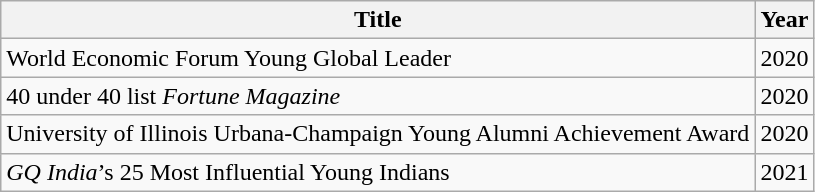<table class="wikitable">
<tr>
<th>Title</th>
<th>Year</th>
</tr>
<tr>
<td>World Economic Forum Young Global Leader</td>
<td>2020</td>
</tr>
<tr>
<td>40 under 40 list <em>Fortune Magazine</em></td>
<td>2020</td>
</tr>
<tr>
<td>University of Illinois Urbana-Champaign Young Alumni Achievement Award</td>
<td>2020</td>
</tr>
<tr>
<td><em>GQ India</em>’s 25 Most Influential Young Indians</td>
<td>2021</td>
</tr>
</table>
